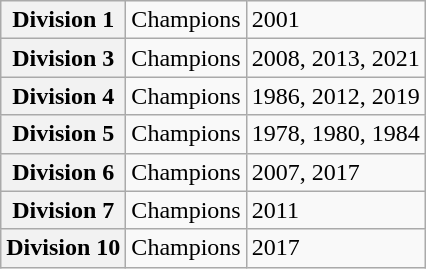<table class="wikitable">
<tr>
<th>Division 1</th>
<td style="text-align: center;">Champions</td>
<td style="text-align: left;">2001</td>
</tr>
<tr>
<th>Division 3</th>
<td style="text-align: center;">Champions</td>
<td style="text-align: left;">2008, 2013, 2021</td>
</tr>
<tr>
<th>Division 4</th>
<td style="text-align: center;">Champions</td>
<td style="text-align: left;">1986, 2012, 2019</td>
</tr>
<tr>
<th>Division 5</th>
<td style="text-align: center;">Champions</td>
<td style="text-align: left;">1978, 1980, 1984</td>
</tr>
<tr>
<th>Division 6</th>
<td style="text-align: center;">Champions</td>
<td style="text-align: left;">2007, 2017</td>
</tr>
<tr>
<th>Division 7</th>
<td style="text-align: center;">Champions</td>
<td style="text-align: left;">2011</td>
</tr>
<tr>
<th>Division 10</th>
<td style="text-align: center;">Champions</td>
<td style="text-align: left;">2017</td>
</tr>
</table>
